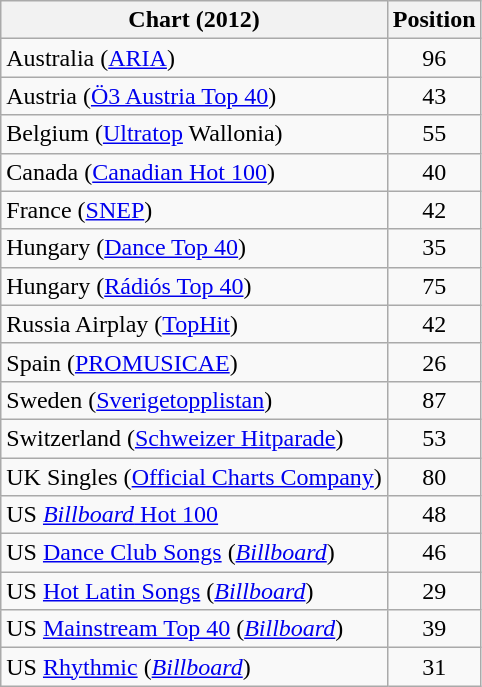<table class="wikitable sortable">
<tr>
<th scope="col">Chart (2012)</th>
<th scope="col">Position</th>
</tr>
<tr>
<td>Australia (<a href='#'>ARIA</a>)</td>
<td style="text-align:center;">96</td>
</tr>
<tr>
<td>Austria (<a href='#'>Ö3 Austria Top 40</a>)</td>
<td style="text-align:center;">43</td>
</tr>
<tr>
<td>Belgium (<a href='#'>Ultratop</a> Wallonia)</td>
<td style="text-align:center;">55</td>
</tr>
<tr>
<td>Canada (<a href='#'>Canadian Hot 100</a>)</td>
<td style="text-align:center;">40</td>
</tr>
<tr>
<td>France (<a href='#'>SNEP</a>)</td>
<td style="text-align:center;">42</td>
</tr>
<tr>
<td>Hungary (<a href='#'>Dance Top 40</a>)</td>
<td style="text-align:center;">35</td>
</tr>
<tr>
<td>Hungary (<a href='#'>Rádiós Top 40</a>)</td>
<td style="text-align:center;">75</td>
</tr>
<tr>
<td>Russia Airplay (<a href='#'>TopHit</a>)</td>
<td style="text-align:center;">42</td>
</tr>
<tr>
<td>Spain (<a href='#'>PROMUSICAE</a>)</td>
<td style="text-align:center;">26</td>
</tr>
<tr>
<td>Sweden (<a href='#'>Sverigetopplistan</a>)</td>
<td style="text-align:center;">87</td>
</tr>
<tr>
<td>Switzerland (<a href='#'>Schweizer Hitparade</a>)</td>
<td style="text-align:center;">53</td>
</tr>
<tr>
<td>UK Singles (<a href='#'>Official Charts Company</a>)</td>
<td align="center">80</td>
</tr>
<tr>
<td>US <a href='#'><em>Billboard</em> Hot 100</a></td>
<td style="text-align:center;">48</td>
</tr>
<tr>
<td>US <a href='#'>Dance Club Songs</a> (<em><a href='#'>Billboard</a></em>)</td>
<td align="center">46</td>
</tr>
<tr>
<td>US <a href='#'>Hot Latin Songs</a> (<em><a href='#'>Billboard</a></em>)</td>
<td style="text-align:center;">29</td>
</tr>
<tr>
<td>US <a href='#'>Mainstream Top 40</a> (<em><a href='#'>Billboard</a></em>)</td>
<td style="text-align:center;">39</td>
</tr>
<tr>
<td>US <a href='#'>Rhythmic</a> (<em><a href='#'>Billboard</a></em>)</td>
<td style="text-align:center;">31</td>
</tr>
</table>
